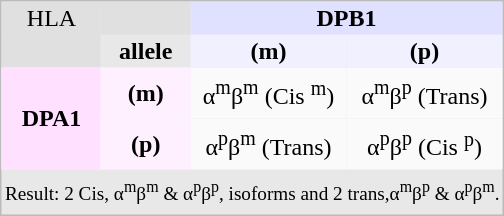<table border="0" cellpadding="2" cellspacing="0" align="right" style="text-align:center; margin-right: 1em;  border:1px #bbbbbb solid; background:#e8e8e8;">
<tr>
<td style=" background:#e0e0e0;">HLA</td>
<td style=" background:#e0e0e0;"></td>
<th colspan="2" align="center" style=" background:#e0e0ff;"><span>DPB1</span></th>
</tr>
<tr>
<th style=" background:#e0e0e0;"></th>
<th>allele</th>
<th style = "background:#f0f0ff" width = "100"><span>(m)</span></th>
<th style = "background:#f0f0ff" width = "100"><span>(p)</span></th>
</tr>
<tr style=" background:#fafafa;">
<th rowspan="2" style = "background:#ffe0ff"><span>DPA1</span></th>
<th style = "height:30px; background:#fff0ff"><span>(m)</span></th>
<td><span>α<sup>m</sup></span><span>β<sup>m</sup></span> (Cis <sup>m</sup>)</td>
<td><span>α<sup>m</sup></span><span>β<sup>p</sup></span> (Trans)</td>
</tr>
<tr style=" background:#fafafa;">
<th style = "height:30px; background:#fff0ff"><span>(p)</span></th>
<td><span>α<sup>p</sup></span><span>β<sup>m</sup></span> (Trans)</td>
<td><span>α<sup>p</sup></span><span>β<sup>p</sup></span> (Cis <sup>p</sup>)</td>
</tr>
<tr style="height:30px; font-size:80%">
<td colspan = "4">Result: 2 Cis, <span>α<sup>m</sup></span><span>β<sup>m</sup></span> & <span>α<sup>p</sup></span><span>β<sup>p</sup></span>,  isoforms and  2 trans,<span>α<sup>m</sup></span><span>β<sup>p</sup></span> & <span>α<sup>p</sup></span><span>β<sup>m</sup></span>.</td>
</tr>
</table>
